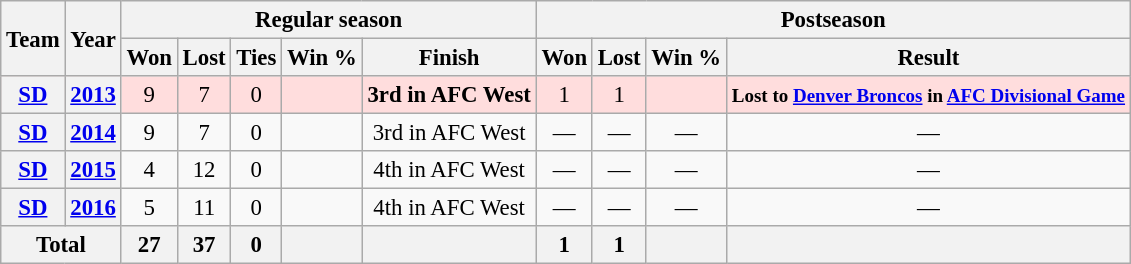<table class="wikitable" style="font-size: 95%; text-align:center">
<tr>
<th rowspan="2">Team</th>
<th rowspan="2">Year</th>
<th colspan="5">Regular season</th>
<th colspan="4">Postseason</th>
</tr>
<tr>
<th>Won</th>
<th>Lost</th>
<th>Ties</th>
<th>Win %</th>
<th>Finish</th>
<th>Won</th>
<th>Lost</th>
<th>Win %</th>
<th>Result</th>
</tr>
<tr style="background:#fdd">
<th><a href='#'>SD</a></th>
<th><a href='#'>2013</a></th>
<td>9</td>
<td>7</td>
<td>0</td>
<td></td>
<td><strong>3rd in AFC West</strong></td>
<td>1</td>
<td>1</td>
<td></td>
<td><small><strong>Lost to <a href='#'>Denver Broncos</a> in <a href='#'>AFC Divisional Game</a></strong></small></td>
</tr>
<tr>
<th><a href='#'>SD</a></th>
<th><a href='#'>2014</a></th>
<td>9</td>
<td>7</td>
<td>0</td>
<td></td>
<td>3rd in AFC West</td>
<td>—</td>
<td>—</td>
<td>—</td>
<td>—</td>
</tr>
<tr>
<th><a href='#'>SD</a></th>
<th><a href='#'>2015</a></th>
<td>4</td>
<td>12</td>
<td>0</td>
<td></td>
<td>4th in AFC West</td>
<td>—</td>
<td>—</td>
<td>—</td>
<td>—</td>
</tr>
<tr>
<th><a href='#'>SD</a></th>
<th><a href='#'>2016</a></th>
<td>5</td>
<td>11</td>
<td>0</td>
<td></td>
<td>4th in AFC West</td>
<td>—</td>
<td>—</td>
<td>—</td>
<td>—</td>
</tr>
<tr>
<th colspan="2">Total</th>
<th>27</th>
<th>37</th>
<th>0</th>
<th></th>
<th></th>
<th>1</th>
<th>1</th>
<th></th>
<th></th>
</tr>
</table>
